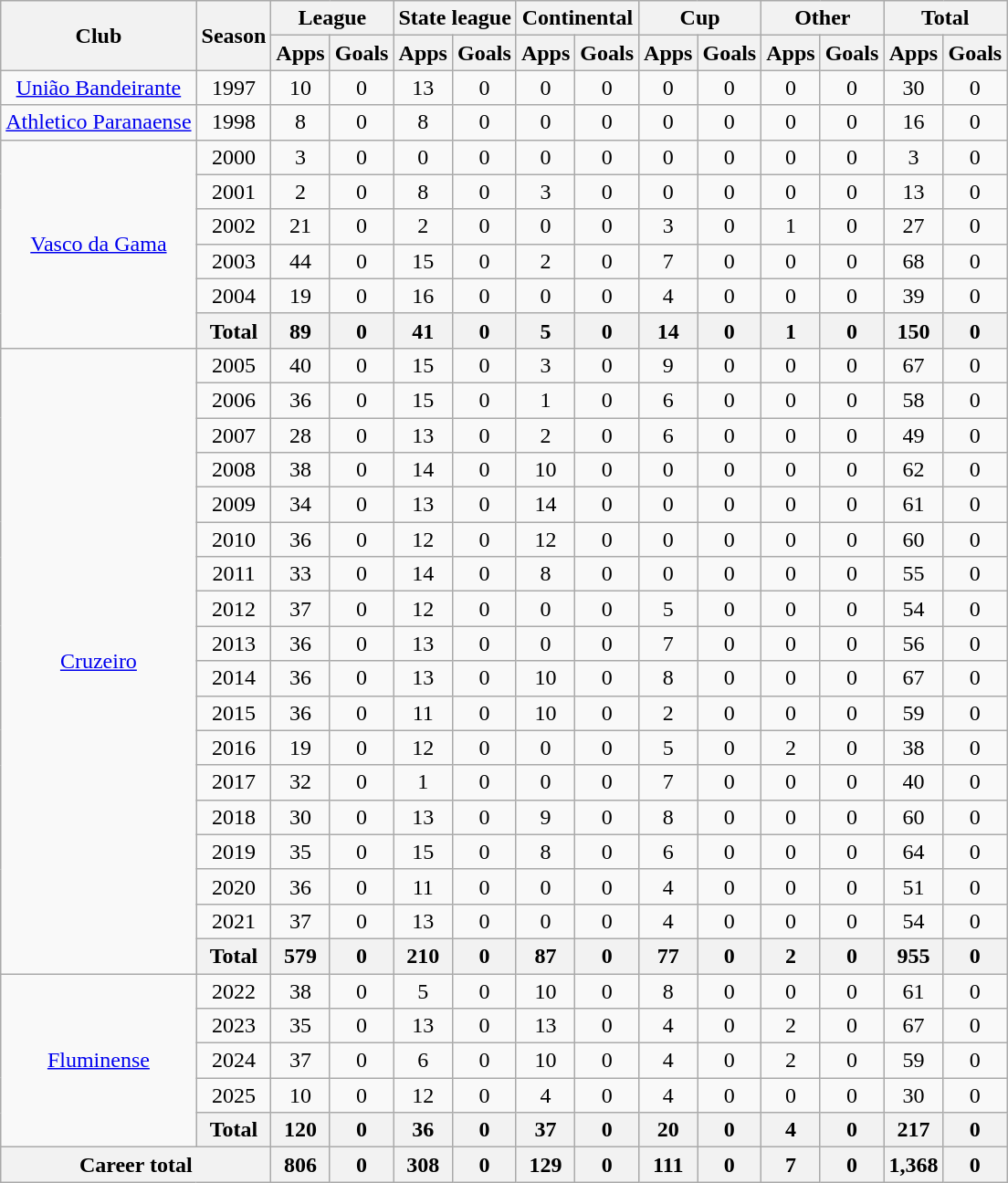<table class="wikitable" style="text-align: center;font-size:100%">
<tr>
<th rowspan="2">Club</th>
<th rowspan="2">Season</th>
<th colspan="2">League</th>
<th colspan="2">State league</th>
<th colspan="2">Continental</th>
<th colspan="2">Cup</th>
<th colspan="2">Other</th>
<th colspan="2">Total</th>
</tr>
<tr>
<th>Apps</th>
<th>Goals</th>
<th>Apps</th>
<th>Goals</th>
<th>Apps</th>
<th>Goals</th>
<th>Apps</th>
<th>Goals</th>
<th>Apps</th>
<th>Goals</th>
<th>Apps</th>
<th>Goals</th>
</tr>
<tr>
<td><a href='#'>União Bandeirante</a></td>
<td>1997</td>
<td>10</td>
<td>0</td>
<td>13</td>
<td>0</td>
<td>0</td>
<td>0</td>
<td>0</td>
<td>0</td>
<td>0</td>
<td>0</td>
<td>30</td>
<td>0</td>
</tr>
<tr>
<td><a href='#'>Athletico Paranaense</a></td>
<td>1998</td>
<td>8</td>
<td>0</td>
<td>8</td>
<td>0</td>
<td>0</td>
<td>0</td>
<td>0</td>
<td>0</td>
<td>0</td>
<td>0</td>
<td>16</td>
<td>0</td>
</tr>
<tr>
<td rowspan="6"><a href='#'>Vasco da Gama</a></td>
<td>2000</td>
<td>3</td>
<td>0</td>
<td>0</td>
<td>0</td>
<td>0</td>
<td>0</td>
<td>0</td>
<td>0</td>
<td>0</td>
<td>0</td>
<td>3</td>
<td>0</td>
</tr>
<tr>
<td>2001</td>
<td>2</td>
<td>0</td>
<td>8</td>
<td>0</td>
<td>3</td>
<td>0</td>
<td>0</td>
<td>0</td>
<td>0</td>
<td>0</td>
<td>13</td>
<td>0</td>
</tr>
<tr>
<td>2002</td>
<td>21</td>
<td>0</td>
<td>2</td>
<td>0</td>
<td>0</td>
<td>0</td>
<td>3</td>
<td>0</td>
<td>1</td>
<td>0</td>
<td>27</td>
<td>0</td>
</tr>
<tr>
<td>2003</td>
<td>44</td>
<td>0</td>
<td>15</td>
<td>0</td>
<td>2</td>
<td>0</td>
<td>7</td>
<td>0</td>
<td>0</td>
<td>0</td>
<td>68</td>
<td>0</td>
</tr>
<tr>
<td>2004</td>
<td>19</td>
<td>0</td>
<td>16</td>
<td>0</td>
<td>0</td>
<td>0</td>
<td>4</td>
<td>0</td>
<td>0</td>
<td>0</td>
<td>39</td>
<td>0</td>
</tr>
<tr>
<th>Total</th>
<th>89</th>
<th>0</th>
<th>41</th>
<th>0</th>
<th>5</th>
<th>0</th>
<th>14</th>
<th>0</th>
<th>1</th>
<th>0</th>
<th>150</th>
<th>0</th>
</tr>
<tr>
<td rowspan="18"><a href='#'>Cruzeiro</a></td>
<td>2005</td>
<td>40</td>
<td>0</td>
<td>15</td>
<td>0</td>
<td>3</td>
<td>0</td>
<td>9</td>
<td>0</td>
<td>0</td>
<td>0</td>
<td>67</td>
<td>0</td>
</tr>
<tr>
<td>2006</td>
<td>36</td>
<td>0</td>
<td>15</td>
<td>0</td>
<td>1</td>
<td>0</td>
<td>6</td>
<td>0</td>
<td>0</td>
<td>0</td>
<td>58</td>
<td>0</td>
</tr>
<tr>
<td>2007</td>
<td>28</td>
<td>0</td>
<td>13</td>
<td>0</td>
<td>2</td>
<td>0</td>
<td>6</td>
<td>0</td>
<td>0</td>
<td>0</td>
<td>49</td>
<td>0</td>
</tr>
<tr>
<td>2008</td>
<td>38</td>
<td>0</td>
<td>14</td>
<td>0</td>
<td>10</td>
<td>0</td>
<td>0</td>
<td>0</td>
<td>0</td>
<td>0</td>
<td>62</td>
<td>0</td>
</tr>
<tr>
<td>2009</td>
<td>34</td>
<td>0</td>
<td>13</td>
<td>0</td>
<td>14</td>
<td>0</td>
<td>0</td>
<td>0</td>
<td>0</td>
<td>0</td>
<td>61</td>
<td>0</td>
</tr>
<tr>
<td>2010</td>
<td>36</td>
<td>0</td>
<td>12</td>
<td>0</td>
<td>12</td>
<td>0</td>
<td>0</td>
<td>0</td>
<td>0</td>
<td>0</td>
<td>60</td>
<td>0</td>
</tr>
<tr>
<td>2011</td>
<td>33</td>
<td>0</td>
<td>14</td>
<td>0</td>
<td>8</td>
<td>0</td>
<td>0</td>
<td>0</td>
<td>0</td>
<td>0</td>
<td>55</td>
<td>0</td>
</tr>
<tr>
<td>2012</td>
<td>37</td>
<td>0</td>
<td>12</td>
<td>0</td>
<td>0</td>
<td>0</td>
<td>5</td>
<td>0</td>
<td>0</td>
<td>0</td>
<td>54</td>
<td>0</td>
</tr>
<tr>
<td>2013</td>
<td>36</td>
<td>0</td>
<td>13</td>
<td>0</td>
<td>0</td>
<td>0</td>
<td>7</td>
<td>0</td>
<td>0</td>
<td>0</td>
<td>56</td>
<td>0</td>
</tr>
<tr>
<td>2014</td>
<td>36</td>
<td>0</td>
<td>13</td>
<td>0</td>
<td>10</td>
<td>0</td>
<td>8</td>
<td>0</td>
<td>0</td>
<td>0</td>
<td>67</td>
<td>0</td>
</tr>
<tr>
<td>2015</td>
<td>36</td>
<td>0</td>
<td>11</td>
<td>0</td>
<td>10</td>
<td>0</td>
<td>2</td>
<td>0</td>
<td>0</td>
<td>0</td>
<td 0>59</td>
<td>0</td>
</tr>
<tr>
<td>2016</td>
<td>19</td>
<td>0</td>
<td>12</td>
<td>0</td>
<td>0</td>
<td>0</td>
<td>5</td>
<td>0</td>
<td>2</td>
<td>0</td>
<td>38</td>
<td>0</td>
</tr>
<tr>
<td>2017</td>
<td>32</td>
<td>0</td>
<td>1</td>
<td>0</td>
<td>0</td>
<td>0</td>
<td>7</td>
<td>0</td>
<td>0</td>
<td>0</td>
<td>40</td>
<td>0</td>
</tr>
<tr>
<td>2018</td>
<td>30</td>
<td>0</td>
<td>13</td>
<td>0</td>
<td>9</td>
<td>0</td>
<td>8</td>
<td>0</td>
<td>0</td>
<td>0</td>
<td>60</td>
<td>0</td>
</tr>
<tr>
<td>2019</td>
<td>35</td>
<td>0</td>
<td>15</td>
<td>0</td>
<td>8</td>
<td>0</td>
<td>6</td>
<td>0</td>
<td>0</td>
<td>0</td>
<td>64</td>
<td>0</td>
</tr>
<tr>
<td>2020</td>
<td>36</td>
<td>0</td>
<td>11</td>
<td>0</td>
<td>0</td>
<td>0</td>
<td>4</td>
<td>0</td>
<td>0</td>
<td>0</td>
<td>51</td>
<td>0</td>
</tr>
<tr>
<td>2021</td>
<td>37</td>
<td>0</td>
<td>13</td>
<td>0</td>
<td>0</td>
<td>0</td>
<td>4</td>
<td>0</td>
<td>0</td>
<td>0</td>
<td>54</td>
<td>0</td>
</tr>
<tr>
<th>Total</th>
<th>579</th>
<th>0</th>
<th>210</th>
<th>0</th>
<th>87</th>
<th>0</th>
<th>77</th>
<th>0</th>
<th>2</th>
<th>0</th>
<th>955</th>
<th>0</th>
</tr>
<tr>
<td rowspan="5"><a href='#'>Fluminense</a></td>
<td>2022</td>
<td>38</td>
<td>0</td>
<td>5</td>
<td>0</td>
<td>10</td>
<td>0</td>
<td>8</td>
<td>0</td>
<td>0</td>
<td>0</td>
<td>61</td>
<td>0</td>
</tr>
<tr>
<td>2023</td>
<td>35</td>
<td>0</td>
<td>13</td>
<td>0</td>
<td>13</td>
<td>0</td>
<td>4</td>
<td>0</td>
<td>2</td>
<td>0</td>
<td>67</td>
<td>0</td>
</tr>
<tr>
<td>2024</td>
<td>37</td>
<td>0</td>
<td>6</td>
<td>0</td>
<td>10</td>
<td>0</td>
<td>4</td>
<td>0</td>
<td>2</td>
<td>0</td>
<td>59</td>
<td>0</td>
</tr>
<tr>
<td>2025</td>
<td>10</td>
<td>0</td>
<td>12</td>
<td>0</td>
<td>4</td>
<td>0</td>
<td>4</td>
<td>0</td>
<td>0</td>
<td>0</td>
<td>30</td>
<td>0</td>
</tr>
<tr>
<th>Total</th>
<th>120</th>
<th>0</th>
<th>36</th>
<th>0</th>
<th>37</th>
<th>0</th>
<th>20</th>
<th>0</th>
<th>4</th>
<th>0</th>
<th>217</th>
<th>0</th>
</tr>
<tr>
<th colspan="2">Career total</th>
<th>806</th>
<th>0</th>
<th>308</th>
<th>0</th>
<th>129</th>
<th>0</th>
<th>111</th>
<th>0</th>
<th>7</th>
<th>0</th>
<th>1,368</th>
<th>0</th>
</tr>
</table>
